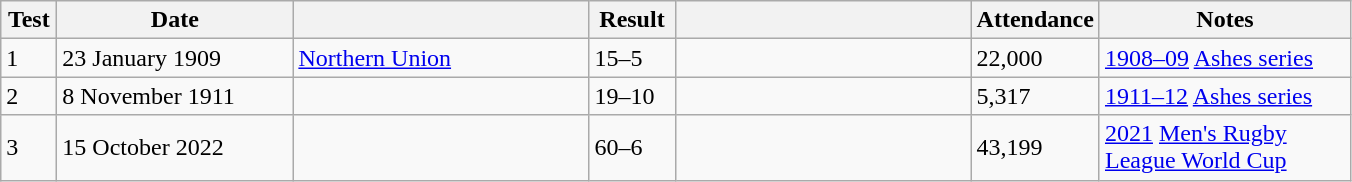<table class="wikitable">
<tr>
<th width=30>Test</th>
<th width=150>Date</th>
<th width=190></th>
<th width=50>Result</th>
<th width=190></th>
<th width=50>Attendance</th>
<th width=160>Notes</th>
</tr>
<tr>
<td>1</td>
<td>23 January 1909</td>
<td> <a href='#'>Northern Union</a></td>
<td>15–5</td>
<td></td>
<td>22,000</td>
<td><a href='#'>1908–09</a> <a href='#'>Ashes series</a></td>
</tr>
<tr>
<td>2</td>
<td>8 November 1911</td>
<td></td>
<td>19–10</td>
<td></td>
<td>5,317</td>
<td><a href='#'>1911–12</a> <a href='#'>Ashes series</a></td>
</tr>
<tr>
<td>3</td>
<td>15 October 2022</td>
<td></td>
<td>60–6</td>
<td></td>
<td>43,199</td>
<td><a href='#'>2021</a> <a href='#'>Men's Rugby League World Cup</a></td>
</tr>
</table>
